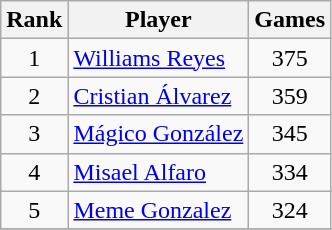<table class="wikitable">
<tr>
<th>Rank</th>
<th>Player</th>
<th>Games</th>
</tr>
<tr>
<td align=center>1</td>
<td><a href='#'>Williams Reyes</a></td>
<td align=center>375</td>
</tr>
<tr>
<td align=center>2</td>
<td><a href='#'>Cristian Álvarez</a></td>
<td align=center>359</td>
</tr>
<tr>
<td align=center>3</td>
<td><a href='#'>Mágico González</a></td>
<td align=center>345</td>
</tr>
<tr>
<td align=center>4</td>
<td><a href='#'>Misael Alfaro</a></td>
<td align=center>334</td>
</tr>
<tr>
<td align=center>5</td>
<td><a href='#'>Meme Gonzalez</a></td>
<td align=center>324</td>
</tr>
<tr>
</tr>
</table>
